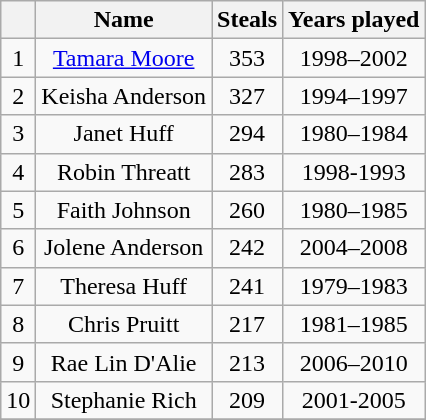<table class="wikitable" style="text-align:center">
<tr>
<th></th>
<th>Name</th>
<th>Steals</th>
<th>Years played</th>
</tr>
<tr>
<td>1</td>
<td><a href='#'>Tamara Moore</a></td>
<td>353</td>
<td>1998–2002</td>
</tr>
<tr>
<td>2</td>
<td>Keisha Anderson</td>
<td>327</td>
<td>1994–1997</td>
</tr>
<tr>
<td>3</td>
<td>Janet Huff</td>
<td>294</td>
<td>1980–1984</td>
</tr>
<tr>
<td>4</td>
<td>Robin Threatt</td>
<td>283</td>
<td>1998-1993</td>
</tr>
<tr>
<td>5</td>
<td>Faith Johnson</td>
<td>260</td>
<td>1980–1985</td>
</tr>
<tr>
<td>6</td>
<td>Jolene Anderson</td>
<td>242</td>
<td>2004–2008</td>
</tr>
<tr>
<td>7</td>
<td>Theresa Huff</td>
<td>241</td>
<td>1979–1983</td>
</tr>
<tr>
<td>8</td>
<td>Chris Pruitt</td>
<td>217</td>
<td>1981–1985</td>
</tr>
<tr>
<td>9</td>
<td>Rae Lin D'Alie</td>
<td>213</td>
<td>2006–2010</td>
</tr>
<tr>
<td>10</td>
<td>Stephanie Rich</td>
<td>209</td>
<td>2001-2005</td>
</tr>
<tr>
</tr>
</table>
